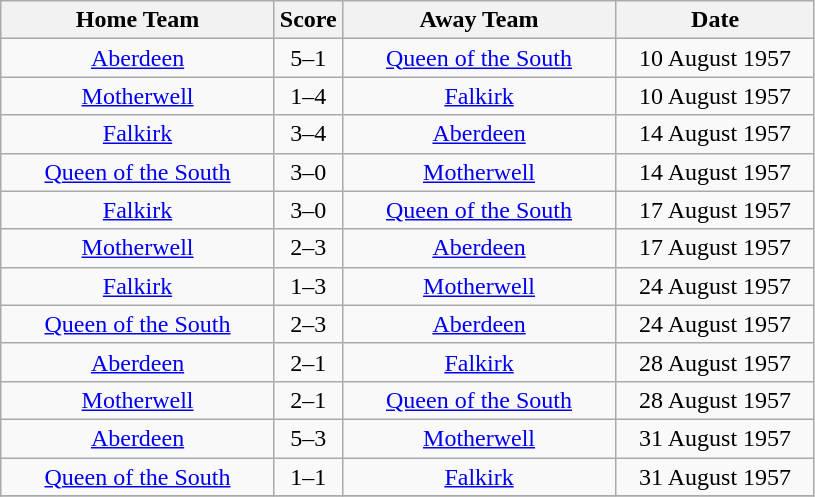<table class="wikitable" style="text-align:center;">
<tr>
<th width=175>Home Team</th>
<th width=20>Score</th>
<th width=175>Away Team</th>
<th width= 125>Date</th>
</tr>
<tr>
<td><a href='#'>Aberdeen</a></td>
<td>5–1</td>
<td><a href='#'>Queen of the South</a></td>
<td>10 August 1957</td>
</tr>
<tr>
<td><a href='#'>Motherwell</a></td>
<td>1–4</td>
<td><a href='#'>Falkirk</a></td>
<td>10 August 1957</td>
</tr>
<tr>
<td><a href='#'>Falkirk</a></td>
<td>3–4</td>
<td><a href='#'>Aberdeen</a></td>
<td>14 August 1957</td>
</tr>
<tr>
<td><a href='#'>Queen of the South</a></td>
<td>3–0</td>
<td><a href='#'>Motherwell</a></td>
<td>14 August 1957</td>
</tr>
<tr>
<td><a href='#'>Falkirk</a></td>
<td>3–0</td>
<td><a href='#'>Queen of the South</a></td>
<td>17 August 1957</td>
</tr>
<tr>
<td><a href='#'>Motherwell</a></td>
<td>2–3</td>
<td><a href='#'>Aberdeen</a></td>
<td>17 August 1957</td>
</tr>
<tr>
<td><a href='#'>Falkirk</a></td>
<td>1–3</td>
<td><a href='#'>Motherwell</a></td>
<td>24 August 1957</td>
</tr>
<tr>
<td><a href='#'>Queen of the South</a></td>
<td>2–3</td>
<td><a href='#'>Aberdeen</a></td>
<td>24 August 1957</td>
</tr>
<tr>
<td><a href='#'>Aberdeen</a></td>
<td>2–1</td>
<td><a href='#'>Falkirk</a></td>
<td>28 August 1957</td>
</tr>
<tr>
<td><a href='#'>Motherwell</a></td>
<td>2–1</td>
<td><a href='#'>Queen of the South</a></td>
<td>28 August 1957</td>
</tr>
<tr>
<td><a href='#'>Aberdeen</a></td>
<td>5–3</td>
<td><a href='#'>Motherwell</a></td>
<td>31 August 1957</td>
</tr>
<tr>
<td><a href='#'>Queen of the South</a></td>
<td>1–1</td>
<td><a href='#'>Falkirk</a></td>
<td>31 August 1957</td>
</tr>
<tr>
</tr>
</table>
